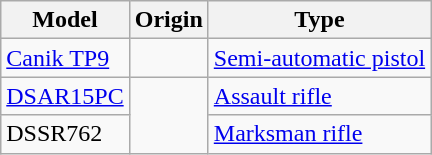<table class="wikitable">
<tr>
<th>Model</th>
<th>Origin</th>
<th>Type</th>
</tr>
<tr>
<td><a href='#'>Canik TP9</a></td>
<td></td>
<td><a href='#'>Semi-automatic pistol</a></td>
</tr>
<tr>
<td><a href='#'>DSAR15PC</a></td>
<td rowspan="2"></td>
<td><a href='#'>Assault rifle</a></td>
</tr>
<tr>
<td>DSSR762</td>
<td><a href='#'>Marksman rifle</a></td>
</tr>
</table>
